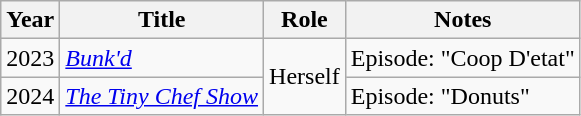<table class="wikitable sortable">
<tr>
<th>Year</th>
<th>Title</th>
<th>Role</th>
<th class="unsortable">Notes</th>
</tr>
<tr>
<td>2023</td>
<td><em><a href='#'>Bunk'd</a></em></td>
<td rowspan="2">Herself</td>
<td>Episode: "Coop D'etat"</td>
</tr>
<tr>
<td>2024</td>
<td><em><a href='#'>The Tiny Chef Show</a></em></td>
<td>Episode: "Donuts"</td>
</tr>
</table>
